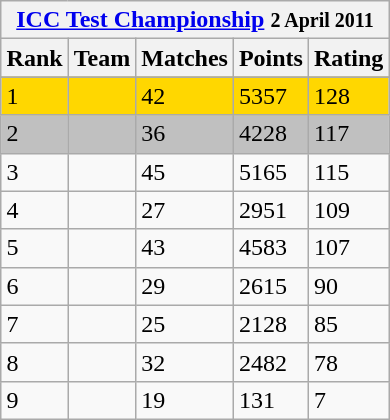<table class="wikitable" style="margin: 1em auto 1em auto;white-space: nowrap;">
<tr>
<th colspan="5"><a href='#'>ICC Test Championship</a> <small>2 April 2011</small></th>
</tr>
<tr>
<th>Rank</th>
<th>Team</th>
<th>Matches</th>
<th>Points</th>
<th>Rating</th>
</tr>
<tr>
</tr>
<tr bgcolor=gold>
<td>1</td>
<td align="left"></td>
<td>42</td>
<td>5357</td>
<td>128</td>
</tr>
<tr bgcolor=silver>
<td>2</td>
<td align="left"></td>
<td>36</td>
<td>4228</td>
<td>117</td>
</tr>
<tr>
<td>3</td>
<td align="left"></td>
<td>45</td>
<td>5165</td>
<td>115</td>
</tr>
<tr>
<td>4</td>
<td align="left"></td>
<td>27</td>
<td>2951</td>
<td>109</td>
</tr>
<tr>
<td>5</td>
<td align="left"></td>
<td>43</td>
<td>4583</td>
<td>107</td>
</tr>
<tr>
<td>6</td>
<td align="left"></td>
<td>29</td>
<td>2615</td>
<td>90</td>
</tr>
<tr>
<td>7</td>
<td align="left"></td>
<td>25</td>
<td>2128</td>
<td>85</td>
</tr>
<tr>
<td>8</td>
<td align="left"></td>
<td>32</td>
<td>2482</td>
<td>78</td>
</tr>
<tr>
<td>9</td>
<td align="left"></td>
<td>19</td>
<td>131</td>
<td>7</td>
</tr>
</table>
